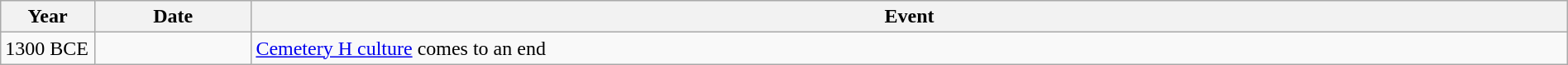<table class="wikitable" style="width:100%">
<tr>
<th style="width:6%">Year</th>
<th style="width:10%">Date</th>
<th>Event</th>
</tr>
<tr>
<td>1300 BCE</td>
<td></td>
<td><a href='#'>Cemetery H culture</a> comes to an end</td>
</tr>
</table>
